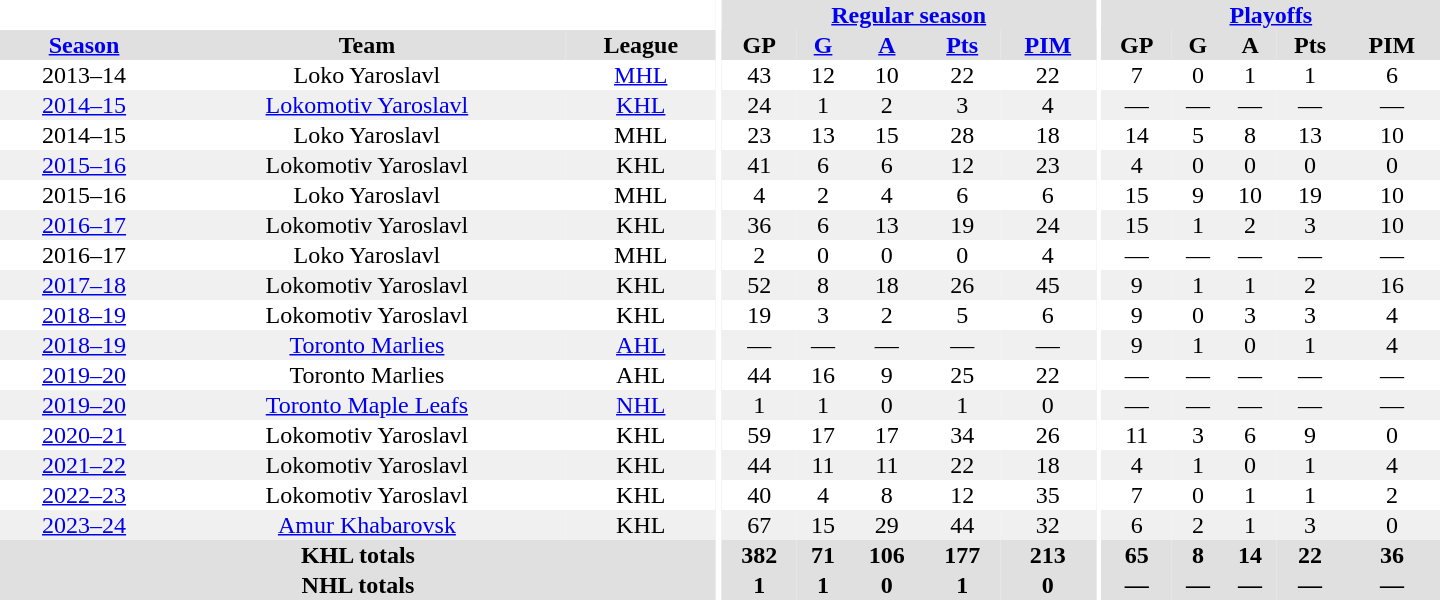<table border="0" cellpadding="1" cellspacing="0" style="text-align:center; width:60em">
<tr bgcolor="#e0e0e0">
<th colspan="3" bgcolor="#ffffff"></th>
<th rowspan="99" bgcolor="#ffffff"></th>
<th colspan="5"><a href='#'>Regular season</a></th>
<th rowspan="99" bgcolor="#ffffff"></th>
<th colspan="5"><a href='#'>Playoffs</a></th>
</tr>
<tr bgcolor="#e0e0e0">
<th><a href='#'>Season</a></th>
<th>Team</th>
<th>League</th>
<th>GP</th>
<th><a href='#'>G</a></th>
<th><a href='#'>A</a></th>
<th><a href='#'>Pts</a></th>
<th><a href='#'>PIM</a></th>
<th>GP</th>
<th>G</th>
<th>A</th>
<th>Pts</th>
<th>PIM</th>
</tr>
<tr>
<td>2013–14</td>
<td>Loko Yaroslavl</td>
<td><a href='#'>MHL</a></td>
<td>43</td>
<td>12</td>
<td>10</td>
<td>22</td>
<td>22</td>
<td>7</td>
<td>0</td>
<td>1</td>
<td>1</td>
<td>6</td>
</tr>
<tr bgcolor="#f0f0f0">
<td><a href='#'>2014–15</a></td>
<td><a href='#'>Lokomotiv Yaroslavl</a></td>
<td><a href='#'>KHL</a></td>
<td>24</td>
<td>1</td>
<td>2</td>
<td>3</td>
<td>4</td>
<td>—</td>
<td>—</td>
<td>—</td>
<td>—</td>
<td>—</td>
</tr>
<tr>
<td>2014–15</td>
<td>Loko Yaroslavl</td>
<td>MHL</td>
<td>23</td>
<td>13</td>
<td>15</td>
<td>28</td>
<td>18</td>
<td>14</td>
<td>5</td>
<td>8</td>
<td>13</td>
<td>10</td>
</tr>
<tr bgcolor="#f0f0f0">
<td><a href='#'>2015–16</a></td>
<td>Lokomotiv Yaroslavl</td>
<td>KHL</td>
<td>41</td>
<td>6</td>
<td>6</td>
<td>12</td>
<td>23</td>
<td>4</td>
<td>0</td>
<td>0</td>
<td>0</td>
<td>0</td>
</tr>
<tr>
<td>2015–16</td>
<td>Loko Yaroslavl</td>
<td>MHL</td>
<td>4</td>
<td>2</td>
<td>4</td>
<td>6</td>
<td>6</td>
<td>15</td>
<td>9</td>
<td>10</td>
<td>19</td>
<td>10</td>
</tr>
<tr bgcolor="#f0f0f0">
<td><a href='#'>2016–17</a></td>
<td>Lokomotiv Yaroslavl</td>
<td>KHL</td>
<td>36</td>
<td>6</td>
<td>13</td>
<td>19</td>
<td>24</td>
<td>15</td>
<td>1</td>
<td>2</td>
<td>3</td>
<td>10</td>
</tr>
<tr>
<td>2016–17</td>
<td>Loko Yaroslavl</td>
<td>MHL</td>
<td>2</td>
<td>0</td>
<td>0</td>
<td>0</td>
<td>4</td>
<td>—</td>
<td>—</td>
<td>—</td>
<td>—</td>
<td>—</td>
</tr>
<tr bgcolor="#f0f0f0">
<td><a href='#'>2017–18</a></td>
<td>Lokomotiv Yaroslavl</td>
<td>KHL</td>
<td>52</td>
<td>8</td>
<td>18</td>
<td>26</td>
<td>45</td>
<td>9</td>
<td>1</td>
<td>1</td>
<td>2</td>
<td>16</td>
</tr>
<tr>
<td><a href='#'>2018–19</a></td>
<td>Lokomotiv Yaroslavl</td>
<td>KHL</td>
<td>19</td>
<td>3</td>
<td>2</td>
<td>5</td>
<td>6</td>
<td>9</td>
<td>0</td>
<td>3</td>
<td>3</td>
<td>4</td>
</tr>
<tr bgcolor="#f0f0f0">
<td><a href='#'>2018–19</a></td>
<td><a href='#'>Toronto Marlies</a></td>
<td><a href='#'>AHL</a></td>
<td>—</td>
<td>—</td>
<td>—</td>
<td>—</td>
<td>—</td>
<td>9</td>
<td>1</td>
<td>0</td>
<td>1</td>
<td>4</td>
</tr>
<tr>
<td><a href='#'>2019–20</a></td>
<td>Toronto Marlies</td>
<td>AHL</td>
<td>44</td>
<td>16</td>
<td>9</td>
<td>25</td>
<td>22</td>
<td>—</td>
<td>—</td>
<td>—</td>
<td>—</td>
<td>—</td>
</tr>
<tr bgcolor="#f0f0f0">
<td><a href='#'>2019–20</a></td>
<td><a href='#'>Toronto Maple Leafs</a></td>
<td><a href='#'>NHL</a></td>
<td>1</td>
<td>1</td>
<td>0</td>
<td>1</td>
<td>0</td>
<td>—</td>
<td>—</td>
<td>—</td>
<td>—</td>
<td>—</td>
</tr>
<tr>
<td><a href='#'>2020–21</a></td>
<td>Lokomotiv Yaroslavl</td>
<td>KHL</td>
<td>59</td>
<td>17</td>
<td>17</td>
<td>34</td>
<td>26</td>
<td>11</td>
<td>3</td>
<td>6</td>
<td>9</td>
<td>0</td>
</tr>
<tr bgcolor="#f0f0f0">
<td><a href='#'>2021–22</a></td>
<td>Lokomotiv Yaroslavl</td>
<td>KHL</td>
<td>44</td>
<td>11</td>
<td>11</td>
<td>22</td>
<td>18</td>
<td>4</td>
<td>1</td>
<td>0</td>
<td>1</td>
<td>4</td>
</tr>
<tr>
<td><a href='#'>2022–23</a></td>
<td>Lokomotiv Yaroslavl</td>
<td>KHL</td>
<td>40</td>
<td>4</td>
<td>8</td>
<td>12</td>
<td>35</td>
<td>7</td>
<td>0</td>
<td>1</td>
<td>1</td>
<td>2</td>
</tr>
<tr bgcolor="#f0f0f0">
<td><a href='#'>2023–24</a></td>
<td><a href='#'>Amur Khabarovsk</a></td>
<td>KHL</td>
<td>67</td>
<td>15</td>
<td>29</td>
<td>44</td>
<td>32</td>
<td>6</td>
<td>2</td>
<td>1</td>
<td>3</td>
<td>0</td>
</tr>
<tr bgcolor="#e0e0e0">
<th colspan="3">KHL totals</th>
<th>382</th>
<th>71</th>
<th>106</th>
<th>177</th>
<th>213</th>
<th>65</th>
<th>8</th>
<th>14</th>
<th>22</th>
<th>36</th>
</tr>
<tr bgcolor="#e0e0e0">
<th colspan="3">NHL totals</th>
<th>1</th>
<th>1</th>
<th>0</th>
<th>1</th>
<th>0</th>
<th>—</th>
<th>—</th>
<th>—</th>
<th>—</th>
<th>—</th>
</tr>
</table>
